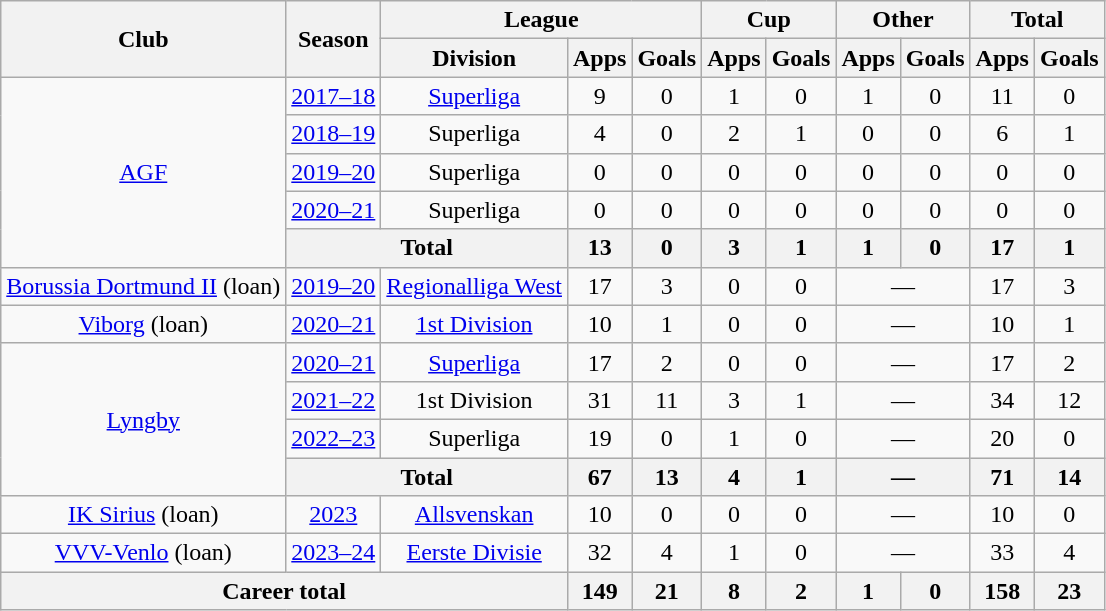<table class="wikitable" style="text-align: center">
<tr>
<th rowspan="2">Club</th>
<th rowspan="2">Season</th>
<th colspan="3">League</th>
<th colspan="2">Cup</th>
<th colspan="2">Other</th>
<th colspan="2">Total</th>
</tr>
<tr>
<th>Division</th>
<th>Apps</th>
<th>Goals</th>
<th>Apps</th>
<th>Goals</th>
<th>Apps</th>
<th>Goals</th>
<th>Apps</th>
<th>Goals</th>
</tr>
<tr>
<td rowspan="5"><a href='#'>AGF</a></td>
<td><a href='#'>2017–18</a></td>
<td><a href='#'>Superliga</a></td>
<td>9</td>
<td>0</td>
<td>1</td>
<td>0</td>
<td>1</td>
<td>0</td>
<td>11</td>
<td>0</td>
</tr>
<tr>
<td><a href='#'>2018–19</a></td>
<td>Superliga</td>
<td>4</td>
<td>0</td>
<td>2</td>
<td>1</td>
<td>0</td>
<td>0</td>
<td>6</td>
<td>1</td>
</tr>
<tr>
<td><a href='#'>2019–20</a></td>
<td>Superliga</td>
<td>0</td>
<td>0</td>
<td>0</td>
<td>0</td>
<td>0</td>
<td>0</td>
<td>0</td>
<td>0</td>
</tr>
<tr>
<td><a href='#'>2020–21</a></td>
<td>Superliga</td>
<td>0</td>
<td>0</td>
<td>0</td>
<td>0</td>
<td>0</td>
<td>0</td>
<td>0</td>
<td>0</td>
</tr>
<tr>
<th colspan="2">Total</th>
<th>13</th>
<th>0</th>
<th>3</th>
<th>1</th>
<th>1</th>
<th>0</th>
<th>17</th>
<th>1</th>
</tr>
<tr>
<td><a href='#'>Borussia Dortmund II</a> (loan)</td>
<td><a href='#'>2019–20</a></td>
<td><a href='#'>Regionalliga West</a></td>
<td>17</td>
<td>3</td>
<td>0</td>
<td>0</td>
<td colspan="2">—</td>
<td>17</td>
<td>3</td>
</tr>
<tr>
<td><a href='#'>Viborg</a> (loan)</td>
<td><a href='#'>2020–21</a></td>
<td><a href='#'>1st Division</a></td>
<td>10</td>
<td>1</td>
<td>0</td>
<td>0</td>
<td colspan="2">—</td>
<td>10</td>
<td>1</td>
</tr>
<tr>
<td rowspan="4"><a href='#'>Lyngby</a></td>
<td><a href='#'>2020–21</a></td>
<td><a href='#'>Superliga</a></td>
<td>17</td>
<td>2</td>
<td>0</td>
<td>0</td>
<td colspan="2">—</td>
<td>17</td>
<td>2</td>
</tr>
<tr>
<td><a href='#'>2021–22</a></td>
<td>1st Division</td>
<td>31</td>
<td>11</td>
<td>3</td>
<td>1</td>
<td colspan="2">—</td>
<td>34</td>
<td>12</td>
</tr>
<tr>
<td><a href='#'>2022–23</a></td>
<td>Superliga</td>
<td>19</td>
<td>0</td>
<td>1</td>
<td>0</td>
<td colspan="2">—</td>
<td>20</td>
<td>0</td>
</tr>
<tr>
<th colspan="2">Total</th>
<th>67</th>
<th>13</th>
<th>4</th>
<th>1</th>
<th colspan="2">—</th>
<th>71</th>
<th>14</th>
</tr>
<tr>
<td><a href='#'>IK Sirius</a> (loan)</td>
<td><a href='#'>2023</a></td>
<td><a href='#'>Allsvenskan</a></td>
<td>10</td>
<td>0</td>
<td>0</td>
<td>0</td>
<td colspan="2">—</td>
<td>10</td>
<td>0</td>
</tr>
<tr>
<td><a href='#'>VVV-Venlo</a> (loan)</td>
<td><a href='#'>2023–24</a></td>
<td><a href='#'>Eerste Divisie</a></td>
<td>32</td>
<td>4</td>
<td>1</td>
<td>0</td>
<td colspan="2">—</td>
<td>33</td>
<td>4</td>
</tr>
<tr>
<th colspan="3">Career total</th>
<th>149</th>
<th>21</th>
<th>8</th>
<th>2</th>
<th>1</th>
<th>0</th>
<th>158</th>
<th>23</th>
</tr>
</table>
